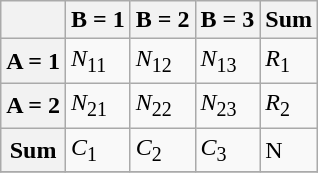<table class="wikitable">
<tr>
<th></th>
<th>B = 1</th>
<th>B = 2</th>
<th>B = 3</th>
<th>Sum</th>
</tr>
<tr>
<th>A = 1</th>
<td><em>N</em><sub>11</sub></td>
<td><em>N</em><sub>12</sub></td>
<td><em>N</em><sub>13</sub></td>
<td><em>R</em><sub>1</sub></td>
</tr>
<tr>
<th>A = 2</th>
<td><em>N</em><sub>21</sub></td>
<td><em>N</em><sub>22</sub></td>
<td><em>N</em><sub>23</sub></td>
<td><em>R</em><sub>2</sub></td>
</tr>
<tr>
<th>Sum</th>
<td><em>C</em><sub>1</sub></td>
<td><em>C</em><sub>2</sub></td>
<td><em>C</em><sub>3</sub></td>
<td>N</td>
</tr>
<tr>
</tr>
</table>
